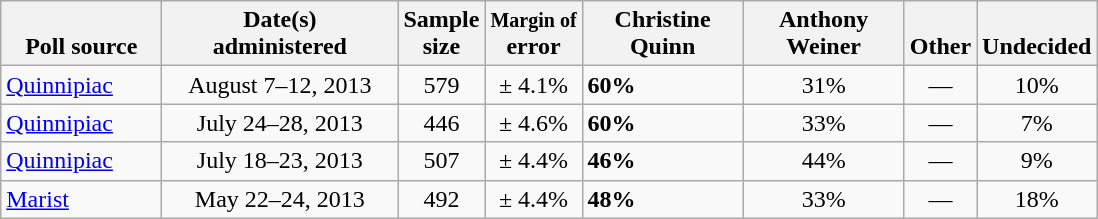<table class="wikitable">
<tr valign= bottom>
<th style="width:100px;">Poll source</th>
<th style="width:150px;">Date(s)<br>administered</th>
<th class=small>Sample<br>size</th>
<th class=small><small>Margin of</small><br>error</th>
<th style="width:100px;">Christine<br>Quinn</th>
<th style="width:100px;">Anthony<br>Weiner</th>
<th>Other</th>
<th>Undecided</th>
</tr>
<tr>
<td><a href='#'>Quinnipiac</a></td>
<td align=center>August 7–12, 2013</td>
<td align=center>579</td>
<td align=center>± 4.1%</td>
<td><strong>60%</strong></td>
<td align=center>31%</td>
<td align=center>—</td>
<td align=center>10%</td>
</tr>
<tr>
<td><a href='#'>Quinnipiac</a></td>
<td align=center>July 24–28, 2013</td>
<td align=center>446</td>
<td align=center>± 4.6%</td>
<td><strong>60%</strong></td>
<td align=center>33%</td>
<td align=center>—</td>
<td align=center>7%</td>
</tr>
<tr>
<td><a href='#'>Quinnipiac</a></td>
<td align=center>July 18–23, 2013</td>
<td align=center>507</td>
<td align=center>± 4.4%</td>
<td><strong>46%</strong></td>
<td align=center>44%</td>
<td align=center>—</td>
<td align=center>9%</td>
</tr>
<tr>
<td><a href='#'>Marist</a></td>
<td align=center>May 22–24, 2013</td>
<td align=center>492</td>
<td align=center>± 4.4%</td>
<td><strong>48%</strong></td>
<td align=center>33%</td>
<td align=center>—</td>
<td align=center>18%</td>
</tr>
</table>
